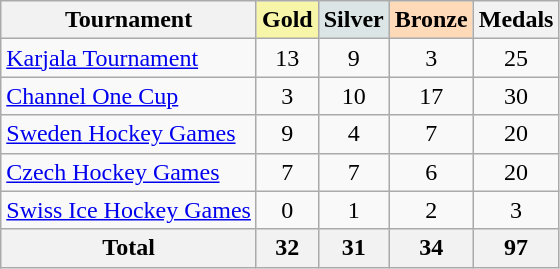<table class="wikitable sortable" style="text-align:center">
<tr>
<th>Tournament</th>
<th style="background-color: #F7F6A8;">Gold</th>
<th style="background-color: #DCE5E5;">Silver</th>
<th style="background-color: #FFDAB9;">Bronze</th>
<th>Medals</th>
</tr>
<tr>
<td align=left><a href='#'>Karjala Tournament</a></td>
<td>13</td>
<td>9</td>
<td>3</td>
<td>25</td>
</tr>
<tr>
<td align=left><a href='#'>Channel One Cup</a></td>
<td>3</td>
<td>10</td>
<td>17</td>
<td>30</td>
</tr>
<tr>
<td align=left><a href='#'>Sweden Hockey Games</a></td>
<td>9</td>
<td>4</td>
<td>7</td>
<td>20</td>
</tr>
<tr>
<td align=left><a href='#'>Czech Hockey Games</a></td>
<td>7</td>
<td>7</td>
<td>6</td>
<td>20</td>
</tr>
<tr>
<td align=left><a href='#'>Swiss Ice Hockey Games</a></td>
<td>0</td>
<td>1</td>
<td>2</td>
<td>3</td>
</tr>
<tr>
<th>Total</th>
<th>32</th>
<th>31</th>
<th>34</th>
<th>97</th>
</tr>
</table>
